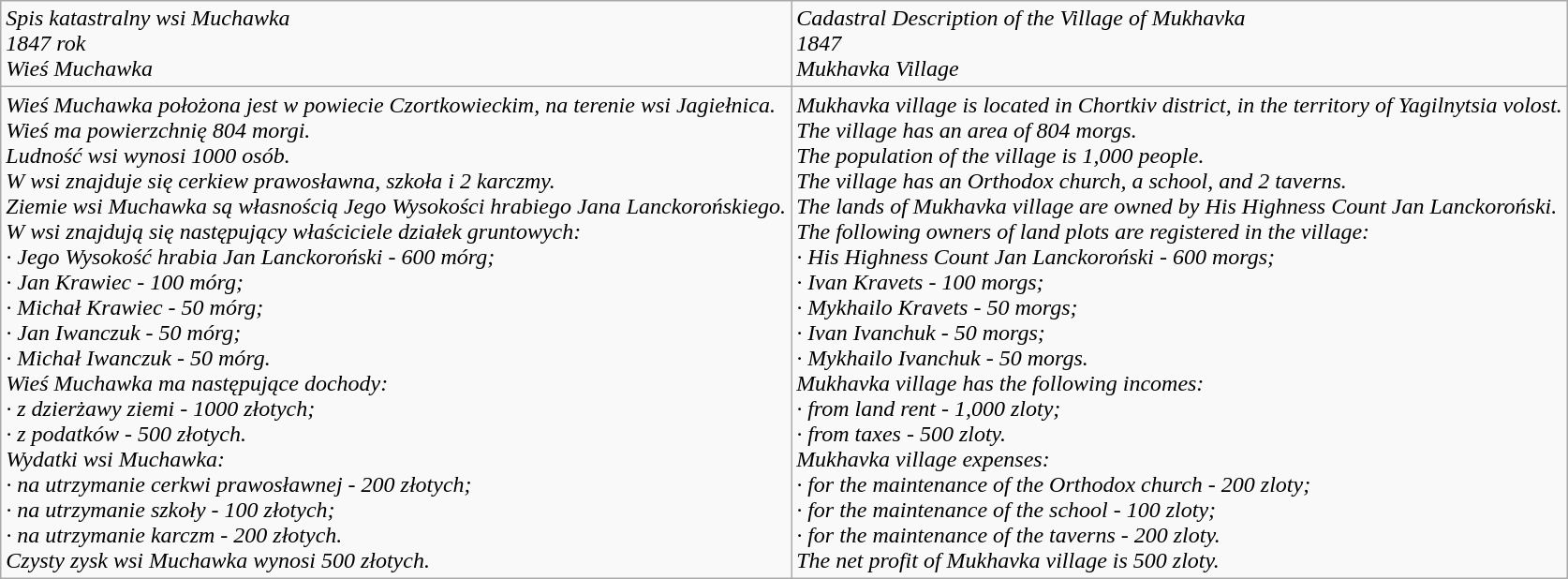<table class="wikitable">
<tr>
<td><em>Spis katastralny wsi Muchawka</em><br><em>1847 rok</em><br><em>Wieś Muchawka</em></td>
<td><em>Cadastral Description of the Village of Mukhavka</em><br><em>1847</em><br><em>Mukhavka Village</em></td>
</tr>
<tr>
<td><em>Wieś Muchawka położona jest w powiecie Czortkowieckim, na terenie wsi Jagiełnica.</em><br><em>Wieś ma powierzchnię 804 morgi.</em><br><em>Ludność wsi wynosi 1000 osób.</em><br><em>W wsi znajduje się cerkiew prawosławna, szkoła i 2 karczmy.</em><br><em>Ziemie wsi Muchawka są własnością Jego Wysokości hrabiego Jana Lanckorońskiego.</em><br><em>W wsi znajdują się następujący właściciele działek gruntowych:</em><br><em>· Jego Wysokość hrabia Jan Lanckoroński - 600 mórg;</em><br><em>· Jan Krawiec - 100 mórg;</em><br><em>· Michał Krawiec - 50 mórg;</em><br><em>· Jan Iwanczuk - 50 mórg;</em><br><em>· Michał Iwanczuk - 50 mórg.</em><br><em>Wieś Muchawka ma następujące dochody:</em><br><em>· z dzierżawy ziemi - 1000 złotych;</em><br><em>· z podatków - 500 złotych.</em><br><em>Wydatki wsi Muchawka:</em><br><em>· na utrzymanie cerkwi prawosławnej - 200 złotych;</em><br><em>· na utrzymanie szkoły - 100 złotych;</em><br><em>· na utrzymanie karczm - 200 złotych.</em><br><em>Czysty zysk wsi Muchawka wynosi 500 złotych.</em></td>
<td><em>Mukhavka village is located in Chortkiv district, in the territory of Yagilnytsia volost.</em><br><em>The village has an area of 804 morgs.</em><br><em>The population of the village is 1,000 people.</em><br><em>The village has an Orthodox church, a school, and 2 taverns.</em><br><em>The lands of Mukhavka village are owned by His Highness Count Jan Lanckoroński.</em><br><em>The following owners of land plots are registered in the village:</em><br><em>· His Highness Count Jan Lanckoroński - 600 morgs;</em><br><em>· Ivan Kravets - 100 morgs;</em><br><em>· Mykhailo Kravets - 50 morgs;</em><br><em>· Ivan Ivanchuk - 50 morgs;</em><br><em>· Mykhailo Ivanchuk - 50 morgs.</em><br><em>Mukhavka village has the following incomes:</em><br><em>· from land rent - 1,000 zloty;</em><br><em>· from taxes - 500 zloty.</em><br><em>Mukhavka village expenses:</em><br><em>· for the maintenance of the Orthodox church - 200 zloty;</em><br><em>· for the maintenance of the school - 100 zloty;</em><br><em>· for the maintenance of the taverns - 200 zloty.</em><br><em>The net profit of Mukhavka village is 500 zloty.</em></td>
</tr>
</table>
